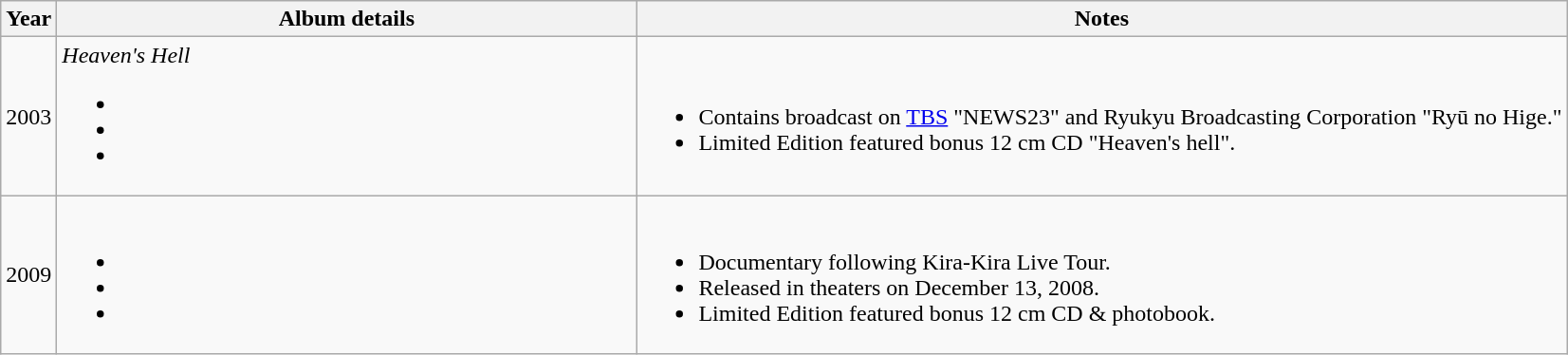<table class="wikitable">
<tr>
<th>Year</th>
<th style="width:400px;">Album details</th>
<th>Notes</th>
</tr>
<tr>
<td>2003</td>
<td><em>Heaven's Hell</em><br><ul><li></li><li></li><li></li></ul></td>
<td><br><ul><li>Contains  broadcast on <a href='#'>TBS</a> "NEWS23" and Ryukyu Broadcasting Corporation "Ryū no Hige."</li><li>Limited Edition featured bonus 12 cm CD "Heaven's hell".</li></ul></td>
</tr>
<tr>
<td>2009</td>
<td align=left><br><ul><li></li><li></li><li></li></ul></td>
<td><br><ul><li>Documentary following Kira-Kira Live Tour.</li><li>Released in theaters on December 13, 2008.</li><li>Limited Edition featured bonus 12 cm CD  & photobook.</li></ul></td>
</tr>
</table>
